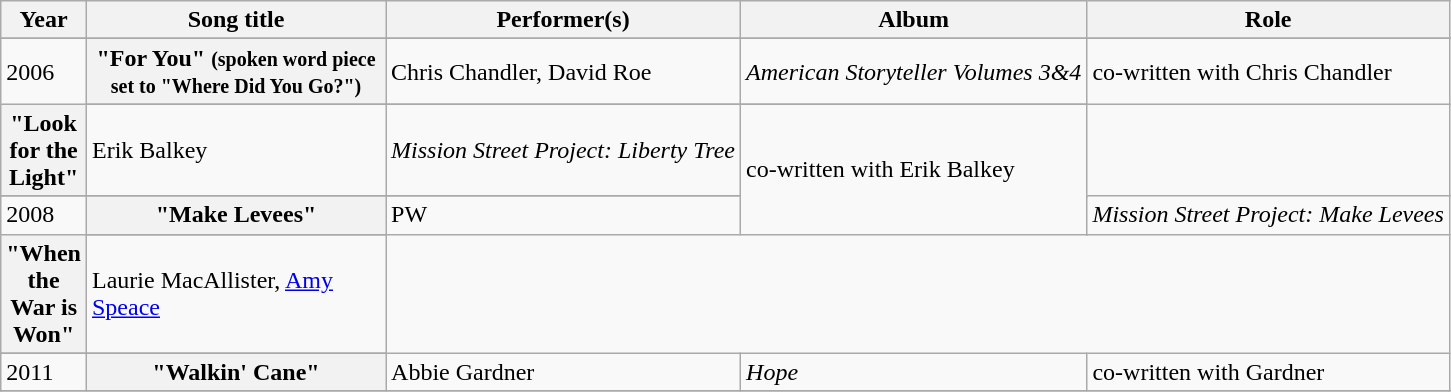<table class="wikitable plainrowheaders" style="text-align:left;">
<tr>
<th scope="col"  style="width:2.5em;">Year</th>
<th scope="col" style="width:12em;">Song title</th>
<th scope="col">Performer(s)</th>
<th scope="col">Album</th>
<th scope="col">Role</th>
</tr>
<tr>
</tr>
<tr>
<td rowspan="2">2006</td>
<th scope="row">"For You" <small>(spoken word piece set to "Where Did You Go?")</small></th>
<td>Chris Chandler, David Roe</td>
<td><em>American Storyteller Volumes 3&4</em></td>
<td>co-written with Chris Chandler</td>
</tr>
<tr>
</tr>
<tr>
<th scope="row">"Look for the Light"</th>
<td>Erik Balkey</td>
<td><em>Mission Street Project: Liberty Tree</em></td>
<td rowspan="3">co-written with Erik Balkey</td>
</tr>
<tr>
</tr>
<tr>
<td rowspan="2">2008</td>
<th scope="row">"Make Levees"</th>
<td>PW</td>
<td rowspan="2"><em>Mission Street Project: Make Levees</em></td>
</tr>
<tr>
</tr>
<tr>
<th scope="row">"When the War is Won"</th>
<td>Laurie MacAllister, <a href='#'>Amy Speace</a></td>
</tr>
<tr>
</tr>
<tr>
<td>2011</td>
<th scope="row">"Walkin' Cane"</th>
<td>Abbie Gardner</td>
<td><em>Hope</em></td>
<td>co-written with Gardner</td>
</tr>
<tr>
</tr>
</table>
